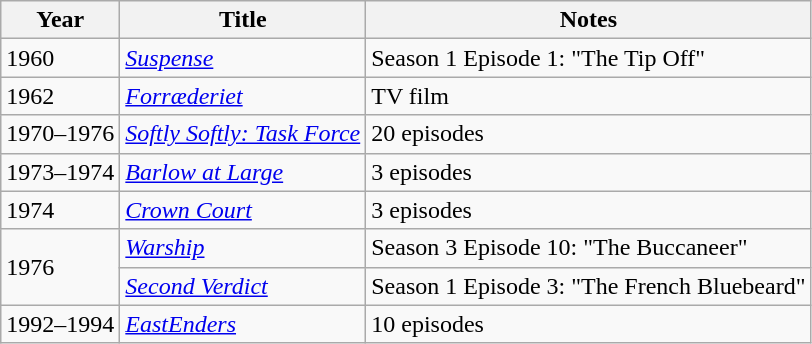<table class="wikitable">
<tr>
<th>Year</th>
<th>Title</th>
<th>Notes</th>
</tr>
<tr>
<td>1960</td>
<td><em><a href='#'>Suspense</a></em></td>
<td>Season 1 Episode 1: "The Tip Off"</td>
</tr>
<tr>
<td>1962</td>
<td><em><a href='#'>Forræderiet</a></em></td>
<td>TV film</td>
</tr>
<tr>
<td>1970–1976</td>
<td><em><a href='#'>Softly Softly: Task Force</a></em></td>
<td>20 episodes</td>
</tr>
<tr>
<td>1973–1974</td>
<td><em><a href='#'>Barlow at Large</a></em></td>
<td>3 episodes</td>
</tr>
<tr>
<td>1974</td>
<td><em><a href='#'>Crown Court</a></em></td>
<td>3 episodes</td>
</tr>
<tr>
<td rowspan="2">1976</td>
<td><em><a href='#'>Warship</a></em></td>
<td>Season 3 Episode 10: "The Buccaneer"</td>
</tr>
<tr>
<td><em><a href='#'>Second Verdict</a></em></td>
<td>Season 1 Episode 3: "The French Bluebeard"</td>
</tr>
<tr>
<td>1992–1994</td>
<td><em><a href='#'>EastEnders</a></em></td>
<td>10 episodes</td>
</tr>
</table>
